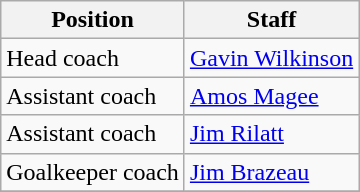<table class="wikitable">
<tr>
<th>Position</th>
<th>Staff</th>
</tr>
<tr>
<td>Head coach</td>
<td> <a href='#'>Gavin Wilkinson</a></td>
</tr>
<tr>
<td>Assistant coach</td>
<td> <a href='#'>Amos Magee</a></td>
</tr>
<tr>
<td>Assistant coach</td>
<td> <a href='#'>Jim Rilatt</a></td>
</tr>
<tr>
<td>Goalkeeper coach</td>
<td> <a href='#'>Jim Brazeau</a></td>
</tr>
<tr>
</tr>
</table>
